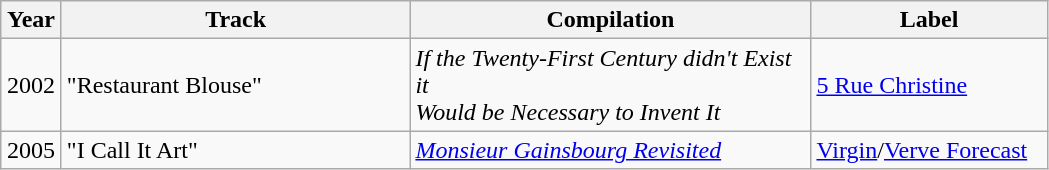<table class="wikitable">
<tr>
<th width="33">Year</th>
<th width="225">Track</th>
<th width="260">Compilation</th>
<th width="150">Label</th>
</tr>
<tr>
<td align="center">2002</td>
<td>"Restaurant Blouse"</td>
<td><em>If the Twenty-First Century didn't Exist it<br>Would be Necessary to Invent It</em></td>
<td><a href='#'>5 Rue Christine</a></td>
</tr>
<tr>
<td align="center">2005</td>
<td>"I Call It Art"</td>
<td><em><a href='#'>Monsieur Gainsbourg Revisited</a></em></td>
<td><a href='#'>Virgin</a>/<a href='#'>Verve Forecast</a></td>
</tr>
</table>
